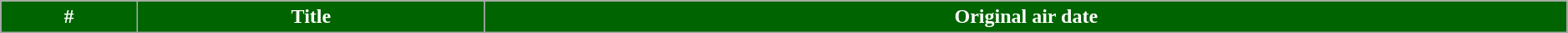<table class="wikitable plainrowheaders" style="width:99%;">
<tr style="color:white">
<th style="background:darkgreen;">#</th>
<th style="background:darkgreen;">Title</th>
<th style="background:darkgreen;">Original air date<br>



</th>
</tr>
</table>
